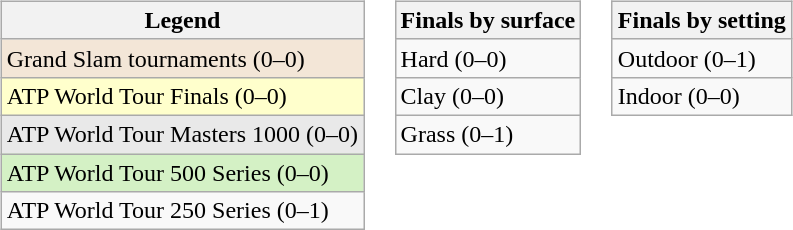<table>
<tr valign=top>
<td><br><table class=wikitable>
<tr>
<th>Legend</th>
</tr>
<tr style=background:#f3e6d7>
<td>Grand Slam tournaments (0–0)</td>
</tr>
<tr style=background:#ffffcc>
<td>ATP World Tour Finals (0–0)</td>
</tr>
<tr style=background:#e9e9e9>
<td>ATP World Tour Masters 1000 (0–0)</td>
</tr>
<tr style=background:#d4f1c5>
<td>ATP World Tour 500 Series (0–0)</td>
</tr>
<tr>
<td>ATP World Tour 250 Series (0–1)</td>
</tr>
</table>
</td>
<td><br><table class=wikitable>
<tr>
<th>Finals by surface</th>
</tr>
<tr>
<td>Hard (0–0)</td>
</tr>
<tr>
<td>Clay (0–0)</td>
</tr>
<tr>
<td>Grass (0–1)</td>
</tr>
</table>
</td>
<td><br><table class=wikitable>
<tr>
<th>Finals by setting</th>
</tr>
<tr>
<td>Outdoor (0–1)</td>
</tr>
<tr>
<td>Indoor (0–0)</td>
</tr>
</table>
</td>
</tr>
</table>
